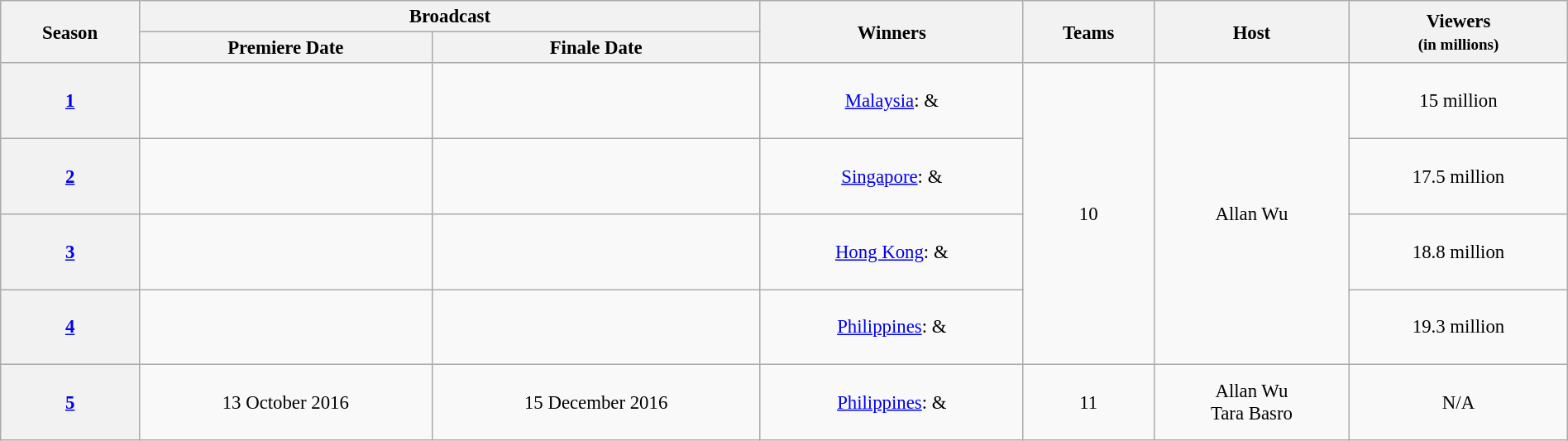<table class="wikitable" style="font-size:95%; text-align:center" width="100%">
<tr>
<th width:"2em" rowspan="2">Season</th>
<th width:"10em" colspan="2">Broadcast</th>
<th width:"15em" rowspan="2">Winners</th>
<th width:"2em" rowspan="2">Teams</th>
<th width:"10em" rowspan="2">Host</th>
<th width:"10em" rowspan="2">Viewers<br><small>(in millions)</small></th>
</tr>
<tr>
<th>Premiere Date</th>
<th>Finale Date</th>
</tr>
<tr style="height: 4em;">
<th><a href='#'>1</a></th>
<td></td>
<td></td>
<td><a href='#'>Malaysia</a>:  & </td>
<td rowspan=4>10</td>
<td rowspan=4>Allan Wu</td>
<td>15 million</td>
</tr>
<tr style="height: 4em;">
<th><a href='#'>2</a></th>
<td></td>
<td></td>
<td><a href='#'>Singapore</a>:  & </td>
<td>17.5 million</td>
</tr>
<tr style="height: 4em;">
<th><a href='#'>3</a></th>
<td></td>
<td></td>
<td><a href='#'>Hong Kong</a>:  & </td>
<td>18.8 million</td>
</tr>
<tr style="height: 4em;">
<th><a href='#'>4</a></th>
<td></td>
<td></td>
<td><a href='#'>Philippines</a>:  & </td>
<td>19.3 million</td>
</tr>
<tr style="height: 4em;">
<th><a href='#'>5</a></th>
<td>13 October 2016</td>
<td>15 December 2016</td>
<td><a href='#'>Philippines</a>:  & </td>
<td>11</td>
<td>Allan Wu <br> Tara Basro</td>
<td>N/A</td>
</tr>
</table>
